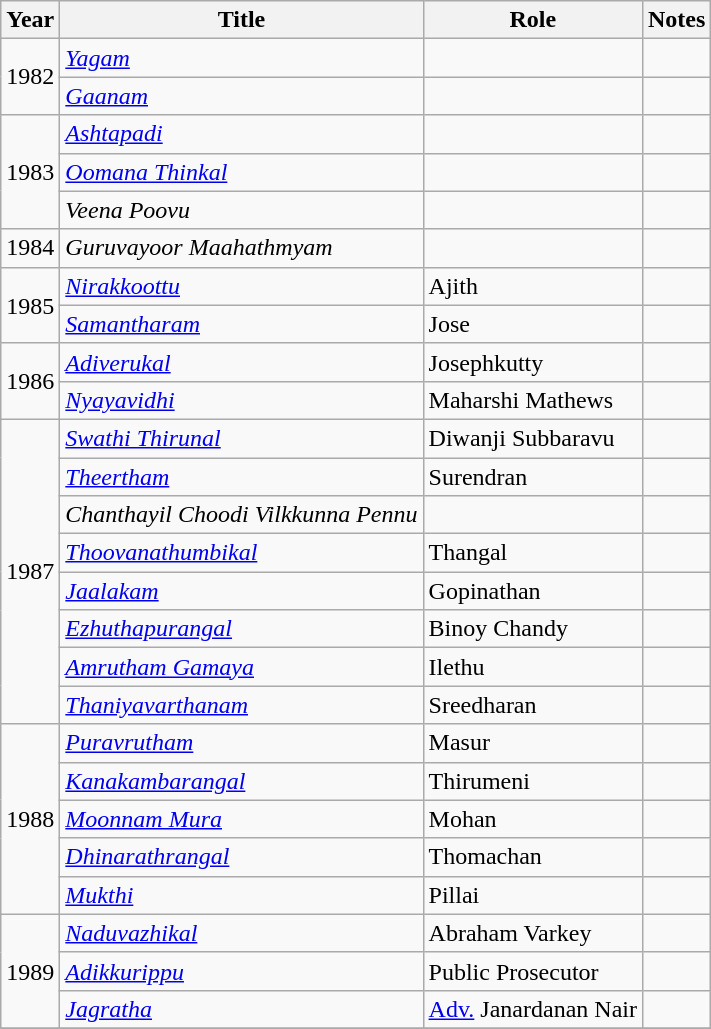<table class="wikitable sortable">
<tr>
<th>Year</th>
<th>Title</th>
<th>Role</th>
<th class="unsortable">Notes</th>
</tr>
<tr>
<td rowspan=2>1982</td>
<td><em><a href='#'>Yagam</a></em></td>
<td></td>
<td></td>
</tr>
<tr>
<td><em><a href='#'>Gaanam</a></em></td>
<td></td>
<td></td>
</tr>
<tr>
<td rowspan=3>1983</td>
<td><em><a href='#'>Ashtapadi</a></em></td>
<td></td>
<td></td>
</tr>
<tr>
<td><em><a href='#'>Oomana Thinkal</a></em></td>
<td></td>
<td></td>
</tr>
<tr>
<td><em>Veena Poovu</em></td>
<td></td>
<td></td>
</tr>
<tr>
<td>1984</td>
<td><em>Guruvayoor Maahathmyam</em></td>
<td></td>
<td></td>
</tr>
<tr>
<td rowspan=2>1985</td>
<td><em><a href='#'>Nirakkoottu</a></em></td>
<td>Ajith</td>
<td></td>
</tr>
<tr>
<td><em><a href='#'>Samantharam</a></em></td>
<td>Jose</td>
<td></td>
</tr>
<tr>
<td rowspan=2>1986</td>
<td><em><a href='#'>Adiverukal</a></em></td>
<td>Josephkutty</td>
<td></td>
</tr>
<tr>
<td><em><a href='#'>Nyayavidhi</a></em></td>
<td>Maharshi Mathews</td>
<td></td>
</tr>
<tr>
<td rowspan=8>1987</td>
<td><em><a href='#'>Swathi Thirunal</a></em></td>
<td>Diwanji Subbaravu</td>
<td></td>
</tr>
<tr>
<td><em><a href='#'>Theertham</a></em></td>
<td>Surendran</td>
<td></td>
</tr>
<tr>
<td><em>Chanthayil Choodi Vilkkunna Pennu</em></td>
<td></td>
<td></td>
</tr>
<tr>
<td><em><a href='#'>Thoovanathumbikal</a></em></td>
<td>Thangal</td>
<td></td>
</tr>
<tr>
<td><em><a href='#'>Jaalakam</a></em></td>
<td>Gopinathan</td>
<td></td>
</tr>
<tr>
<td><em><a href='#'>Ezhuthapurangal</a></em></td>
<td>Binoy Chandy</td>
<td></td>
</tr>
<tr>
<td><em><a href='#'>Amrutham Gamaya</a></em></td>
<td>Ilethu</td>
<td></td>
</tr>
<tr>
<td><em><a href='#'>Thaniyavarthanam</a></em></td>
<td>Sreedharan</td>
<td></td>
</tr>
<tr>
<td rowspan=5>1988</td>
<td><em><a href='#'>Puravrutham</a></em></td>
<td>Masur</td>
<td></td>
</tr>
<tr>
<td><em><a href='#'>Kanakambarangal</a></em></td>
<td>Thirumeni</td>
<td></td>
</tr>
<tr>
<td><em><a href='#'>Moonnam Mura</a></em></td>
<td>Mohan</td>
<td></td>
</tr>
<tr>
<td><em><a href='#'>Dhinarathrangal</a></em></td>
<td>Thomachan</td>
<td></td>
</tr>
<tr>
<td><em><a href='#'>Mukthi</a></em></td>
<td>Pillai</td>
<td></td>
</tr>
<tr>
<td rowspan=3>1989</td>
<td><em><a href='#'>Naduvazhikal</a></em></td>
<td>Abraham Varkey</td>
<td></td>
</tr>
<tr>
<td><em><a href='#'>Adikkurippu</a></em></td>
<td>Public Prosecutor</td>
<td></td>
</tr>
<tr>
<td><em><a href='#'>Jagratha</a></em></td>
<td><a href='#'>Adv.</a> Janardanan Nair</td>
<td></td>
</tr>
<tr>
</tr>
</table>
